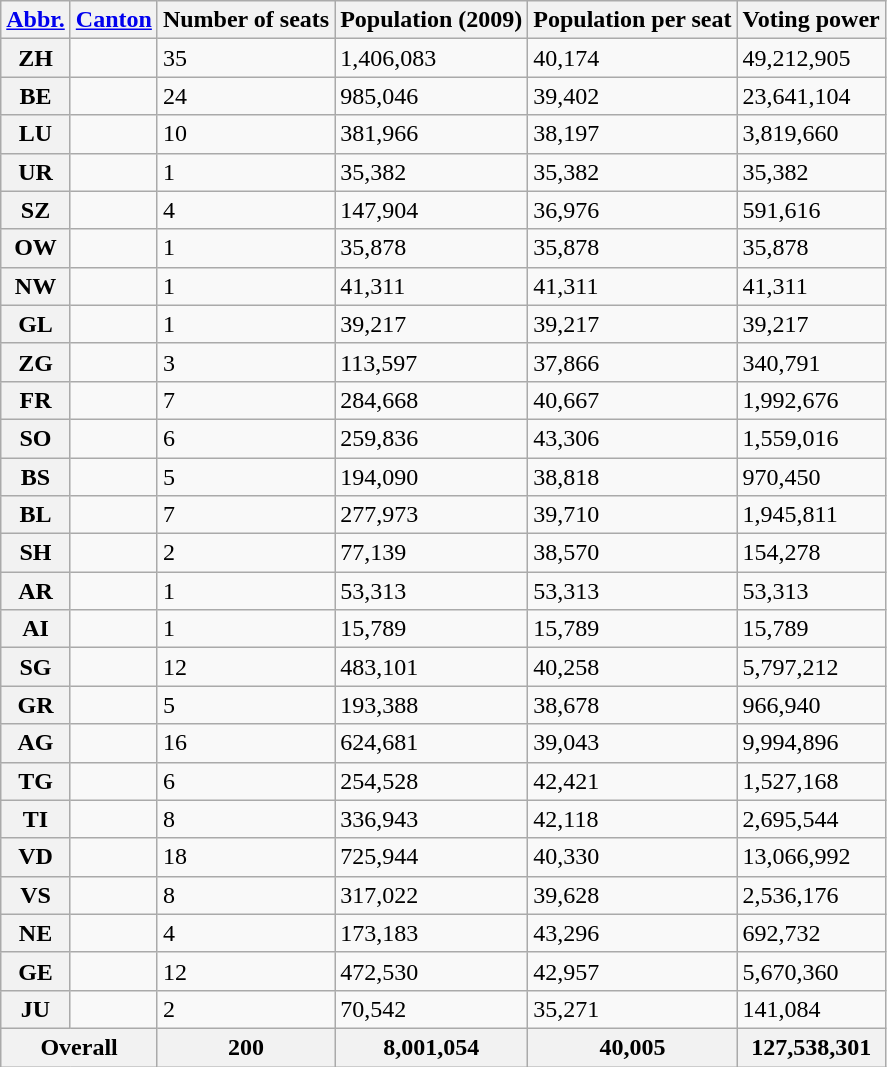<table class="wikitable sortable">
<tr>
<th><a href='#'>Abbr.</a></th>
<th><a href='#'>Canton</a></th>
<th>Number of seats</th>
<th>Population (2009)</th>
<th>Population per seat</th>
<th>Voting power</th>
</tr>
<tr>
<th>ZH</th>
<td></td>
<td>35</td>
<td>1,406,083</td>
<td>40,174</td>
<td>49,212,905</td>
</tr>
<tr>
<th>BE</th>
<td></td>
<td>24</td>
<td>985,046</td>
<td>39,402</td>
<td>23,641,104</td>
</tr>
<tr>
<th>LU</th>
<td></td>
<td>10</td>
<td>381,966</td>
<td>38,197</td>
<td>3,819,660</td>
</tr>
<tr>
<th>UR</th>
<td></td>
<td>1</td>
<td>35,382</td>
<td>35,382</td>
<td>35,382</td>
</tr>
<tr>
<th>SZ</th>
<td></td>
<td>4</td>
<td>147,904</td>
<td>36,976</td>
<td>591,616</td>
</tr>
<tr>
<th>OW</th>
<td></td>
<td>1</td>
<td>35,878</td>
<td>35,878</td>
<td>35,878</td>
</tr>
<tr>
<th>NW</th>
<td></td>
<td>1</td>
<td>41,311</td>
<td>41,311</td>
<td>41,311</td>
</tr>
<tr>
<th>GL</th>
<td></td>
<td>1</td>
<td>39,217</td>
<td>39,217</td>
<td>39,217</td>
</tr>
<tr>
<th>ZG</th>
<td></td>
<td>3</td>
<td>113,597</td>
<td>37,866</td>
<td>340,791</td>
</tr>
<tr>
<th>FR</th>
<td></td>
<td>7</td>
<td>284,668</td>
<td>40,667</td>
<td>1,992,676</td>
</tr>
<tr>
<th>SO</th>
<td></td>
<td>6</td>
<td>259,836</td>
<td>43,306</td>
<td>1,559,016</td>
</tr>
<tr>
<th>BS</th>
<td></td>
<td>5</td>
<td>194,090</td>
<td>38,818</td>
<td>970,450</td>
</tr>
<tr>
<th>BL</th>
<td></td>
<td>7</td>
<td>277,973</td>
<td>39,710</td>
<td>1,945,811</td>
</tr>
<tr>
<th>SH</th>
<td></td>
<td>2</td>
<td>77,139</td>
<td>38,570</td>
<td>154,278</td>
</tr>
<tr>
<th>AR</th>
<td></td>
<td>1</td>
<td>53,313</td>
<td>53,313</td>
<td>53,313</td>
</tr>
<tr>
<th>AI</th>
<td></td>
<td>1</td>
<td>15,789</td>
<td>15,789</td>
<td>15,789</td>
</tr>
<tr>
<th>SG</th>
<td></td>
<td>12</td>
<td>483,101</td>
<td>40,258</td>
<td>5,797,212</td>
</tr>
<tr>
<th>GR</th>
<td></td>
<td>5</td>
<td>193,388</td>
<td>38,678</td>
<td>966,940</td>
</tr>
<tr>
<th>AG</th>
<td></td>
<td>16</td>
<td>624,681</td>
<td>39,043</td>
<td>9,994,896</td>
</tr>
<tr>
<th>TG</th>
<td></td>
<td>6</td>
<td>254,528</td>
<td>42,421</td>
<td>1,527,168</td>
</tr>
<tr>
<th>TI</th>
<td></td>
<td>8</td>
<td>336,943</td>
<td>42,118</td>
<td>2,695,544</td>
</tr>
<tr>
<th>VD</th>
<td></td>
<td>18</td>
<td>725,944</td>
<td>40,330</td>
<td>13,066,992</td>
</tr>
<tr>
<th>VS</th>
<td></td>
<td>8</td>
<td>317,022</td>
<td>39,628</td>
<td>2,536,176</td>
</tr>
<tr>
<th>NE</th>
<td></td>
<td>4</td>
<td>173,183</td>
<td>43,296</td>
<td>692,732</td>
</tr>
<tr>
<th>GE</th>
<td></td>
<td>12</td>
<td>472,530</td>
<td>42,957</td>
<td>5,670,360</td>
</tr>
<tr>
<th>JU</th>
<td></td>
<td>2</td>
<td>70,542</td>
<td>35,271</td>
<td>141,084</td>
</tr>
<tr style="background:#efefef">
<th colspan=2>Overall</th>
<th>200</th>
<th>8,001,054</th>
<th>40,005</th>
<th>127,538,301</th>
</tr>
</table>
